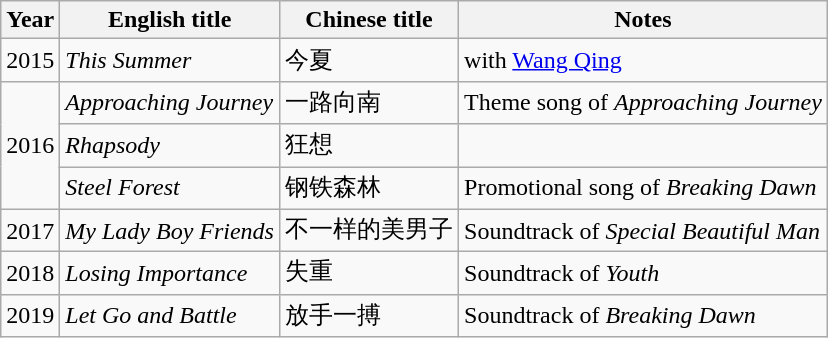<table class="wikitable">
<tr>
<th>Year</th>
<th>English title</th>
<th>Chinese title</th>
<th>Notes</th>
</tr>
<tr>
<td>2015</td>
<td><em>This Summer</em></td>
<td>今夏</td>
<td>with <a href='#'>Wang Qing</a></td>
</tr>
<tr>
<td rowspan=3>2016</td>
<td><em>Approaching Journey</em></td>
<td>一路向南</td>
<td>Theme song of <em>Approaching Journey</em></td>
</tr>
<tr>
<td><em>Rhapsody</em></td>
<td>狂想</td>
<td></td>
</tr>
<tr>
<td><em>Steel Forest</em></td>
<td>钢铁森林</td>
<td>Promotional song of <em>Breaking Dawn</em></td>
</tr>
<tr>
<td>2017</td>
<td><em>My Lady Boy Friends</em></td>
<td>不一样的美男子</td>
<td>Soundtrack of <em>Special Beautiful Man</em></td>
</tr>
<tr>
<td>2018</td>
<td><em>Losing Importance</em></td>
<td>失重</td>
<td>Soundtrack of <em>Youth</em></td>
</tr>
<tr>
<td>2019</td>
<td><em>Let Go and Battle</em></td>
<td>放手一搏</td>
<td>Soundtrack of <em>Breaking Dawn</em></td>
</tr>
</table>
